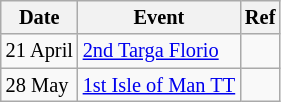<table class="wikitable" style="font-size: 85%">
<tr>
<th>Date</th>
<th>Event</th>
<th>Ref</th>
</tr>
<tr>
<td>21 April</td>
<td><a href='#'>2nd Targa Florio</a></td>
<td></td>
</tr>
<tr>
<td>28 May</td>
<td><a href='#'>1st Isle of Man TT</a></td>
<td></td>
</tr>
</table>
